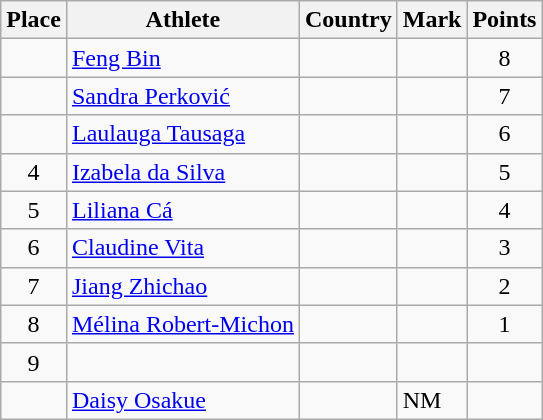<table class="wikitable">
<tr>
<th>Place</th>
<th>Athlete</th>
<th>Country</th>
<th>Mark</th>
<th>Points</th>
</tr>
<tr>
<td align=center></td>
<td><a href='#'>Feng Bin</a></td>
<td></td>
<td></td>
<td align=center>8</td>
</tr>
<tr>
<td align=center></td>
<td><a href='#'>Sandra Perković</a></td>
<td></td>
<td></td>
<td align=center>7</td>
</tr>
<tr>
<td align=center></td>
<td><a href='#'>Laulauga Tausaga</a></td>
<td></td>
<td></td>
<td align=center>6</td>
</tr>
<tr>
<td align=center>4</td>
<td><a href='#'>Izabela da Silva</a></td>
<td></td>
<td></td>
<td align=center>5</td>
</tr>
<tr>
<td align=center>5</td>
<td><a href='#'>Liliana Cá</a></td>
<td></td>
<td></td>
<td align=center>4</td>
</tr>
<tr>
<td align=center>6</td>
<td><a href='#'>Claudine Vita</a></td>
<td></td>
<td></td>
<td align=center>3</td>
</tr>
<tr>
<td align=center>7</td>
<td><a href='#'>Jiang Zhichao</a></td>
<td></td>
<td></td>
<td align=center>2</td>
</tr>
<tr>
<td align=center>8</td>
<td><a href='#'>Mélina Robert-Michon</a></td>
<td></td>
<td></td>
<td align=center>1</td>
</tr>
<tr>
<td align=center>9</td>
<td></td>
<td></td>
<td></td>
<td align=center></td>
</tr>
<tr>
<td align=center></td>
<td><a href='#'>Daisy Osakue</a></td>
<td></td>
<td>NM</td>
<td align=center></td>
</tr>
</table>
